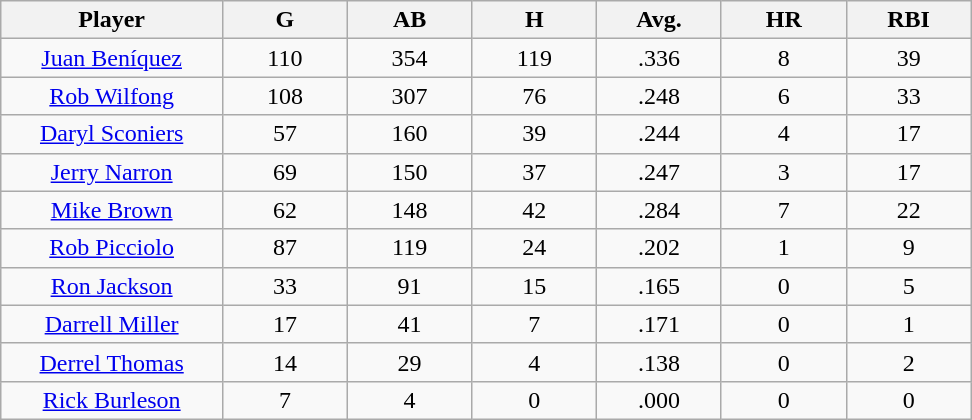<table class="wikitable sortable">
<tr>
<th bgcolor="#DDDDFF" width="16%">Player</th>
<th bgcolor="#DDDDFF" width="9%">G</th>
<th bgcolor="#DDDDFF" width="9%">AB</th>
<th bgcolor="#DDDDFF" width="9%">H</th>
<th bgcolor="#DDDDFF" width="9%">Avg.</th>
<th bgcolor="#DDDDFF" width="9%">HR</th>
<th bgcolor="#DDDDFF" width="9%">RBI</th>
</tr>
<tr align="center">
<td><a href='#'>Juan Beníquez</a></td>
<td>110</td>
<td>354</td>
<td>119</td>
<td>.336</td>
<td>8</td>
<td>39</td>
</tr>
<tr align="center">
<td><a href='#'>Rob Wilfong</a></td>
<td>108</td>
<td>307</td>
<td>76</td>
<td>.248</td>
<td>6</td>
<td>33</td>
</tr>
<tr align=center>
<td><a href='#'>Daryl Sconiers</a></td>
<td>57</td>
<td>160</td>
<td>39</td>
<td>.244</td>
<td>4</td>
<td>17</td>
</tr>
<tr align="center">
<td><a href='#'>Jerry Narron</a></td>
<td>69</td>
<td>150</td>
<td>37</td>
<td>.247</td>
<td>3</td>
<td>17</td>
</tr>
<tr align=center>
<td><a href='#'>Mike Brown</a></td>
<td>62</td>
<td>148</td>
<td>42</td>
<td>.284</td>
<td>7</td>
<td>22</td>
</tr>
<tr align=center>
<td><a href='#'>Rob Picciolo</a></td>
<td>87</td>
<td>119</td>
<td>24</td>
<td>.202</td>
<td>1</td>
<td>9</td>
</tr>
<tr align=center>
<td><a href='#'>Ron Jackson</a></td>
<td>33</td>
<td>91</td>
<td>15</td>
<td>.165</td>
<td>0</td>
<td>5</td>
</tr>
<tr align=center>
<td><a href='#'>Darrell Miller</a></td>
<td>17</td>
<td>41</td>
<td>7</td>
<td>.171</td>
<td>0</td>
<td>1</td>
</tr>
<tr align=center>
<td><a href='#'>Derrel Thomas</a></td>
<td>14</td>
<td>29</td>
<td>4</td>
<td>.138</td>
<td>0</td>
<td>2</td>
</tr>
<tr align=center>
<td><a href='#'>Rick Burleson</a></td>
<td>7</td>
<td>4</td>
<td>0</td>
<td>.000</td>
<td>0</td>
<td>0</td>
</tr>
</table>
